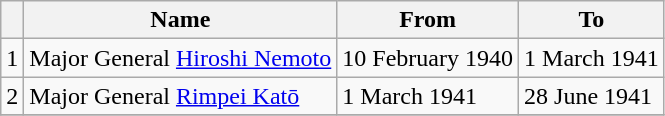<table class=wikitable>
<tr>
<th></th>
<th>Name</th>
<th>From</th>
<th>To</th>
</tr>
<tr>
<td>1</td>
<td>Major General <a href='#'>Hiroshi Nemoto</a></td>
<td>10 February 1940</td>
<td>1 March 1941</td>
</tr>
<tr>
<td>2</td>
<td>Major General <a href='#'>Rimpei Katō</a></td>
<td>1 March 1941</td>
<td>28 June 1941</td>
</tr>
<tr>
</tr>
</table>
